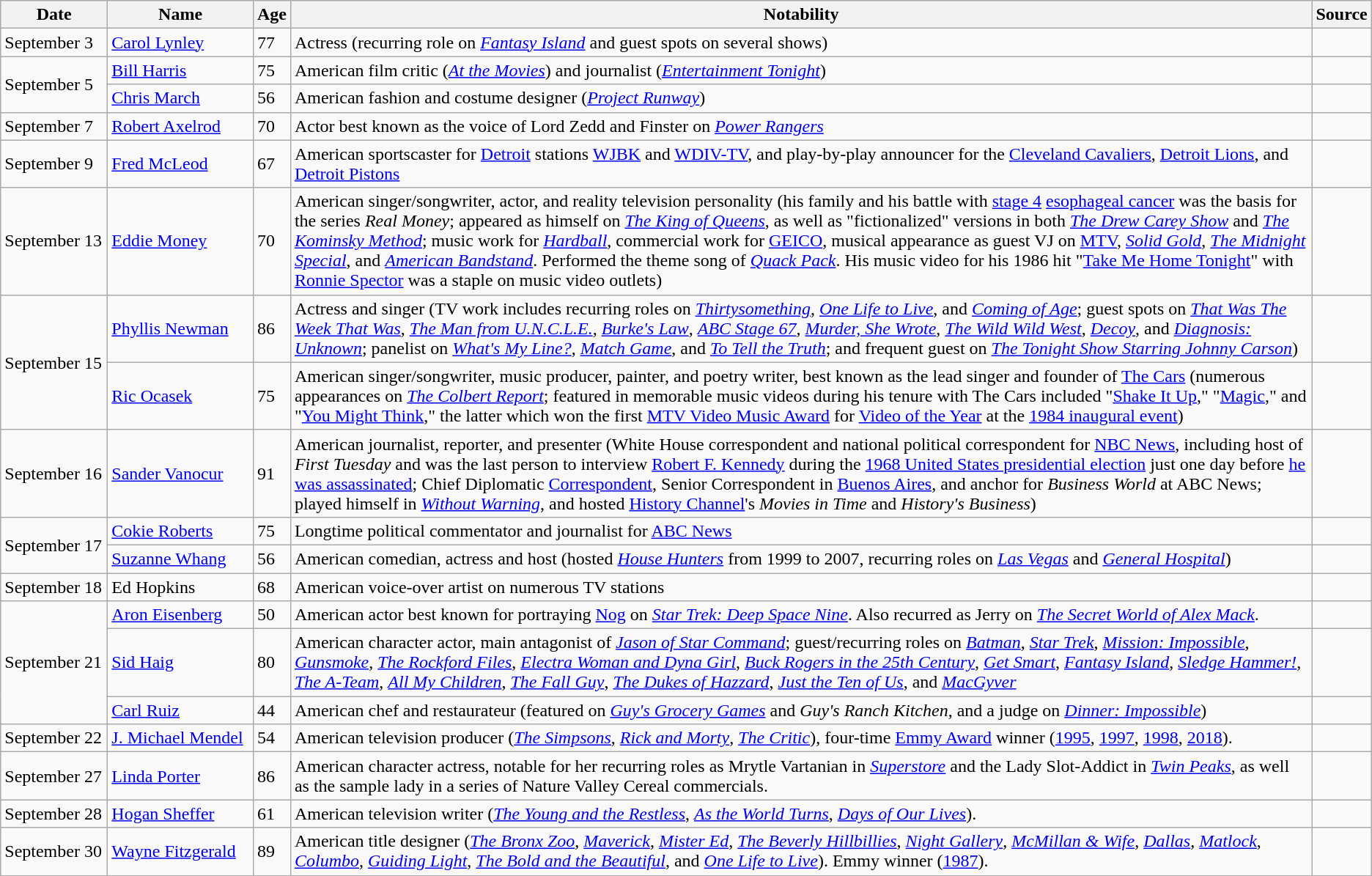<table class="wikitable sortable">
<tr>
<th width=90>Date</th>
<th width=125>Name</th>
<th>Age</th>
<th class="unsortable">Notability</th>
<th class="unsortable">Source</th>
</tr>
<tr>
<td>September 3</td>
<td><a href='#'>Carol Lynley</a></td>
<td>77</td>
<td>Actress (recurring role on <em><a href='#'>Fantasy Island</a></em> and guest spots on several shows)</td>
<td></td>
</tr>
<tr>
<td rowspan=2>September 5</td>
<td><a href='#'>Bill Harris</a></td>
<td>75</td>
<td>American film critic (<em><a href='#'>At the Movies</a></em>) and journalist (<em><a href='#'>Entertainment Tonight</a></em>)</td>
<td></td>
</tr>
<tr>
<td><a href='#'>Chris March</a></td>
<td>56</td>
<td>American fashion and costume designer (<em><a href='#'>Project Runway</a></em>)</td>
<td></td>
</tr>
<tr>
<td>September 7</td>
<td><a href='#'>Robert Axelrod</a></td>
<td>70</td>
<td>Actor best known as the voice of Lord Zedd and Finster on <em><a href='#'>Power Rangers</a></em></td>
<td></td>
</tr>
<tr>
<td>September 9</td>
<td><a href='#'>Fred McLeod</a></td>
<td>67</td>
<td>American sportscaster for <a href='#'>Detroit</a> stations <a href='#'>WJBK</a> and <a href='#'>WDIV-TV</a>, and play-by-play announcer for the <a href='#'>Cleveland Cavaliers</a>, <a href='#'>Detroit Lions</a>, and <a href='#'>Detroit Pistons</a></td>
<td></td>
</tr>
<tr>
<td>September 13</td>
<td><a href='#'>Eddie Money</a></td>
<td>70</td>
<td>American singer/songwriter, actor, and reality television personality (his family and his battle with <a href='#'>stage 4</a> <a href='#'>esophageal cancer</a> was the basis for the series <em>Real Money</em>; appeared as himself on <em><a href='#'>The King of Queens</a></em>, as well as "fictionalized" versions in both <em><a href='#'>The Drew Carey Show</a></em> and <em><a href='#'>The Kominsky Method</a></em>; music work for <em><a href='#'>Hardball</a></em>, commercial work for <a href='#'>GEICO</a>, musical appearance as guest VJ on <a href='#'>MTV</a>, <em><a href='#'>Solid Gold</a></em>, <em><a href='#'>The Midnight Special</a></em>, and <em><a href='#'>American Bandstand</a></em>. Performed the theme song of <em><a href='#'>Quack Pack</a></em>. His music video for his 1986 hit "<a href='#'>Take Me Home Tonight</a>" with <a href='#'>Ronnie Spector</a> was a staple on music video outlets)</td>
<td><br></td>
</tr>
<tr>
<td rowspan=2>September 15</td>
<td><a href='#'>Phyllis Newman</a></td>
<td>86</td>
<td>Actress and singer (TV work includes recurring roles on <em><a href='#'>Thirtysomething</a></em>, <em><a href='#'>One Life to Live</a></em>, and <em><a href='#'>Coming of Age</a></em>; guest spots on <em><a href='#'>That Was The Week That Was</a></em>, <em><a href='#'>The Man from U.N.C.L.E.</a></em>, <em><a href='#'>Burke's Law</a></em>, <em><a href='#'>ABC Stage 67</a></em>, <em><a href='#'>Murder, She Wrote</a></em>, <em><a href='#'>The Wild Wild West</a></em>, <em><a href='#'>Decoy</a></em>, and <em><a href='#'>Diagnosis: Unknown</a></em>; panelist on <em><a href='#'>What's My Line?</a></em>, <em><a href='#'>Match Game</a></em>, and <em><a href='#'>To Tell the Truth</a></em>; and frequent guest on <em><a href='#'>The Tonight Show Starring Johnny Carson</a></em>)</td>
<td></td>
</tr>
<tr>
<td><a href='#'>Ric Ocasek</a></td>
<td>75</td>
<td>American singer/songwriter, music producer, painter, and poetry writer, best known as the lead singer and founder of <a href='#'>The Cars</a> (numerous appearances on <em><a href='#'>The Colbert Report</a></em>; featured in memorable music videos during his tenure with The Cars included "<a href='#'>Shake It Up</a>," "<a href='#'>Magic</a>," and "<a href='#'>You Might Think</a>," the latter which won the first <a href='#'>MTV Video Music Award</a> for <a href='#'>Video of the Year</a> at the <a href='#'>1984 inaugural event</a>)</td>
<td></td>
</tr>
<tr>
<td>September 16</td>
<td><a href='#'>Sander Vanocur</a></td>
<td>91</td>
<td>American journalist, reporter, and presenter (White House correspondent and national political correspondent for <a href='#'>NBC News</a>, including host of <em>First Tuesday</em> and was the last person to interview <a href='#'>Robert F. Kennedy</a> during the <a href='#'>1968 United States presidential election</a> just one day before <a href='#'>he was assassinated</a>; Chief Diplomatic <a href='#'>Correspondent</a>, Senior Correspondent in <a href='#'>Buenos Aires</a>, and anchor for <em>Business World</em> at ABC News; played himself in <em><a href='#'>Without Warning</a></em>, and hosted <a href='#'>History Channel</a>'s <em>Movies in Time</em> and <em>History's Business</em>)</td>
<td></td>
</tr>
<tr>
<td rowspan=2>September 17</td>
<td><a href='#'>Cokie Roberts</a></td>
<td>75</td>
<td>Longtime political commentator and journalist for <a href='#'>ABC News</a></td>
<td></td>
</tr>
<tr>
<td><a href='#'>Suzanne Whang</a></td>
<td>56</td>
<td>American comedian, actress and host (hosted <em><a href='#'>House Hunters</a></em> from 1999 to 2007, recurring roles on <em><a href='#'>Las Vegas</a></em> and <em><a href='#'>General Hospital</a></em>)</td>
<td></td>
</tr>
<tr>
<td>September 18</td>
<td>Ed Hopkins</td>
<td>68</td>
<td>American voice-over artist on numerous TV stations</td>
<td></td>
</tr>
<tr>
<td rowspan=3>September 21</td>
<td><a href='#'>Aron Eisenberg</a></td>
<td>50</td>
<td>American actor best known for portraying <a href='#'>Nog</a> on <em><a href='#'>Star Trek: Deep Space Nine</a></em>. Also recurred as Jerry on <em><a href='#'>The Secret World of Alex Mack</a></em>.</td>
<td></td>
</tr>
<tr>
<td><a href='#'>Sid Haig</a></td>
<td>80</td>
<td>American character actor, main antagonist of <em><a href='#'>Jason of Star Command</a></em>; guest/recurring roles on  <em><a href='#'>Batman</a></em>, <em><a href='#'>Star Trek</a></em>, <em><a href='#'>Mission: Impossible</a></em>, <em><a href='#'>Gunsmoke</a></em>, <em><a href='#'>The Rockford Files</a></em>, <em><a href='#'>Electra Woman and Dyna Girl</a></em>, <em><a href='#'>Buck Rogers in the 25th Century</a></em>, <em><a href='#'>Get Smart</a></em>, <em><a href='#'>Fantasy Island</a></em>, <em><a href='#'>Sledge Hammer!</a></em>, <em><a href='#'>The A-Team</a></em>, <em><a href='#'>All My Children</a></em>, <em><a href='#'>The Fall Guy</a></em>, <em><a href='#'>The Dukes of Hazzard</a></em>, <em><a href='#'>Just the Ten of Us</a></em>, and <em><a href='#'>MacGyver</a></em></td>
<td></td>
</tr>
<tr>
<td><a href='#'>Carl Ruiz</a></td>
<td>44</td>
<td>American chef and restaurateur (featured on <em><a href='#'>Guy's Grocery Games</a></em> and <em>Guy's Ranch Kitchen</em>, and a judge on <em><a href='#'>Dinner: Impossible</a></em>)</td>
<td></td>
</tr>
<tr>
<td>September 22</td>
<td><a href='#'>J. Michael Mendel</a></td>
<td>54</td>
<td>American television producer (<em><a href='#'>The Simpsons</a></em>, <em><a href='#'>Rick and Morty</a></em>, <em><a href='#'>The Critic</a></em>), four-time <a href='#'>Emmy Award</a> winner (<a href='#'>1995</a>, <a href='#'>1997</a>, <a href='#'>1998</a>, <a href='#'>2018</a>).</td>
<td></td>
</tr>
<tr>
<td>September 27</td>
<td><a href='#'>Linda Porter</a></td>
<td>86</td>
<td>American character actress, notable for her recurring roles as Mrytle Vartanian in <em><a href='#'>Superstore</a></em> and the Lady Slot-Addict in <em><a href='#'>Twin Peaks</a></em>, as well as the sample lady in a series of Nature Valley Cereal commercials.</td>
<td></td>
</tr>
<tr>
<td>September 28</td>
<td><a href='#'>Hogan Sheffer</a></td>
<td>61</td>
<td>American television writer (<em><a href='#'>The Young and the Restless</a></em>, <em><a href='#'>As the World Turns</a></em>, <em><a href='#'>Days of Our Lives</a></em>).</td>
<td></td>
</tr>
<tr>
<td>September 30</td>
<td><a href='#'>Wayne Fitzgerald</a></td>
<td>89</td>
<td>American title designer (<em><a href='#'>The Bronx Zoo</a></em>, <em><a href='#'>Maverick</a></em>, <em><a href='#'>Mister Ed</a></em>, <em><a href='#'>The Beverly Hillbillies</a></em>, <em><a href='#'>Night Gallery</a></em>, <em><a href='#'>McMillan & Wife</a></em>, <em><a href='#'>Dallas</a></em>,  <em><a href='#'>Matlock</a></em>, <em><a href='#'>Columbo</a></em>, <em><a href='#'>Guiding Light</a></em>,  <em><a href='#'>The Bold and the Beautiful</a></em>, and <em><a href='#'>One Life to Live</a></em>). Emmy winner (<a href='#'>1987</a>).</td>
<td></td>
</tr>
</table>
